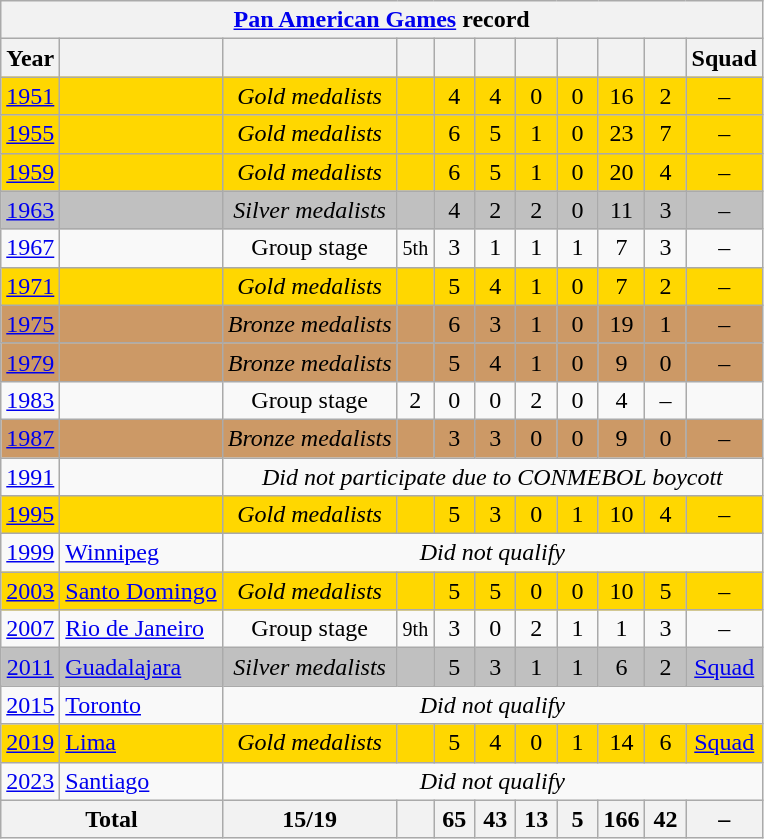<table class="wikitable" style="text-align: center;">
<tr>
<th colspan=11><a href='#'>Pan American Games</a> record</th>
</tr>
<tr>
<th width=>Year</th>
<th width=></th>
<th width=></th>
<th width=></th>
<th width=20px></th>
<th width=20px></th>
<th width=20px></th>
<th width=20px></th>
<th width=20px></th>
<th width=20px></th>
<th width=20px>Squad</th>
</tr>
<tr bgcolor=gold>
<td><a href='#'>1951</a></td>
<td></td>
<td><em>Gold medalists</em></td>
<td><strong></strong></td>
<td>4</td>
<td>4</td>
<td>0</td>
<td>0</td>
<td>16</td>
<td>2</td>
<td>–</td>
</tr>
<tr bgcolor=gold>
<td><a href='#'>1955</a></td>
<td></td>
<td><em>Gold medalists</em></td>
<td><strong></strong></td>
<td>6</td>
<td>5</td>
<td>1</td>
<td>0</td>
<td>23</td>
<td>7</td>
<td>–</td>
</tr>
<tr bgcolor=gold>
<td><a href='#'>1959</a></td>
<td></td>
<td><em>Gold medalists</em></td>
<td><strong></strong></td>
<td>6</td>
<td>5</td>
<td>1</td>
<td>0</td>
<td>20</td>
<td>4</td>
<td>–</td>
</tr>
<tr bgcolor=silver>
<td><a href='#'>1963</a></td>
<td></td>
<td><em>Silver medalists</em></td>
<td><strong></strong></td>
<td>4</td>
<td>2</td>
<td>2</td>
<td>0</td>
<td>11</td>
<td>3</td>
<td>–</td>
</tr>
<tr>
<td><a href='#'>1967</a></td>
<td></td>
<td>Group stage</td>
<td><small>5th</small></td>
<td>3</td>
<td>1</td>
<td>1</td>
<td>1</td>
<td>7</td>
<td>3</td>
<td>–</td>
</tr>
<tr bgcolor=gold>
<td><a href='#'>1971</a></td>
<td></td>
<td><em>Gold medalists</em></td>
<td><strong></strong></td>
<td>5</td>
<td>4</td>
<td>1</td>
<td>0</td>
<td>7</td>
<td>2</td>
<td>–</td>
</tr>
<tr bgcolor= #CC9966>
<td><a href='#'>1975</a></td>
<td></td>
<td><em>Bronze medalists</em></td>
<td><strong></strong></td>
<td>6</td>
<td>3</td>
<td>1</td>
<td>0</td>
<td>19</td>
<td>1</td>
<td>–</td>
</tr>
<tr bgcolor= #CC9966>
<td><a href='#'>1979</a></td>
<td></td>
<td><em>Bronze medalists</em></td>
<td><strong></strong></td>
<td>5</td>
<td>4</td>
<td>1</td>
<td>0</td>
<td>9</td>
<td>0</td>
<td>–</td>
</tr>
<tr>
<td><a href='#'>1983</a></td>
<td></td>
<td>Group stage</td>
<td>2</td>
<td>0</td>
<td>0</td>
<td>2</td>
<td>0</td>
<td>4</td>
<td>–</td>
</tr>
<tr bgcolor= #CC9966>
<td><a href='#'>1987</a></td>
<td></td>
<td><em>Bronze medalists</em></td>
<td><strong></strong></td>
<td>3</td>
<td>3</td>
<td>0</td>
<td>0</td>
<td>9</td>
<td>0</td>
<td>–</td>
</tr>
<tr>
<td><a href='#'>1991</a></td>
<td></td>
<td colspan=9><em>Did not participate due to CONMEBOL boycott</em></td>
</tr>
<tr style="background:Gold;">
<td><a href='#'>1995</a></td>
<td></td>
<td><em>Gold medalists</em></td>
<td><strong></strong></td>
<td>5</td>
<td>3</td>
<td>0</td>
<td>1</td>
<td>10</td>
<td>4</td>
<td>–</td>
</tr>
<tr>
<td><a href='#'>1999</a></td>
<td align=left> <a href='#'>Winnipeg</a></td>
<td colspan=9><em>Did not qualify</em></td>
</tr>
<tr style="background:Gold;">
<td><a href='#'>2003</a></td>
<td align=left> <a href='#'>Santo Domingo</a></td>
<td><em>Gold medalists</em></td>
<td><strong></strong></td>
<td>5</td>
<td>5</td>
<td>0</td>
<td>0</td>
<td>10</td>
<td>5</td>
<td>–</td>
</tr>
<tr>
<td><a href='#'>2007</a></td>
<td align=left> <a href='#'>Rio de Janeiro</a></td>
<td>Group stage</td>
<td><small>9th</small></td>
<td>3</td>
<td>0</td>
<td>2</td>
<td>1</td>
<td>1</td>
<td>3</td>
<td>–</td>
</tr>
<tr style="background:Silver;">
<td><a href='#'>2011</a></td>
<td align=left> <a href='#'>Guadalajara</a></td>
<td><em>Silver medalists</em></td>
<td><strong></strong></td>
<td>5</td>
<td>3</td>
<td>1</td>
<td>1</td>
<td>6</td>
<td>2</td>
<td><a href='#'>Squad</a></td>
</tr>
<tr>
<td><a href='#'>2015</a></td>
<td align=left> <a href='#'>Toronto</a></td>
<td colspan=9><em>Did not qualify</em></td>
</tr>
<tr style="background:Gold;">
<td><a href='#'>2019</a></td>
<td align=left> <a href='#'>Lima</a></td>
<td><em>Gold medalists</em></td>
<td><strong></strong></td>
<td>5</td>
<td>4</td>
<td>0</td>
<td>1</td>
<td>14</td>
<td>6</td>
<td><a href='#'>Squad</a></td>
</tr>
<tr>
<td><a href='#'>2023</a></td>
<td align=left> <a href='#'>Santiago</a></td>
<td colspan=9><em>Did not qualify</em></td>
</tr>
<tr>
<th colspan=2>Total</th>
<th>15/19</th>
<th></th>
<th>65</th>
<th>43</th>
<th>13</th>
<th>5</th>
<th>166</th>
<th>42</th>
<th>–</th>
</tr>
</table>
